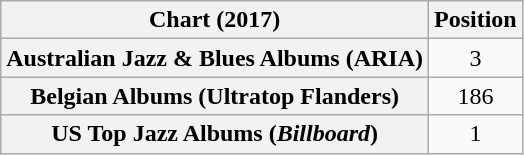<table class="wikitable sortable plainrowheaders" style="text-align:center">
<tr>
<th scope="col">Chart (2017)</th>
<th scope="col">Position</th>
</tr>
<tr>
<th scope="row">Australian Jazz & Blues Albums (ARIA)</th>
<td>3</td>
</tr>
<tr>
<th scope="row">Belgian Albums (Ultratop Flanders)</th>
<td>186</td>
</tr>
<tr>
<th scope="row">US Top Jazz Albums (<em>Billboard</em>)</th>
<td>1</td>
</tr>
</table>
